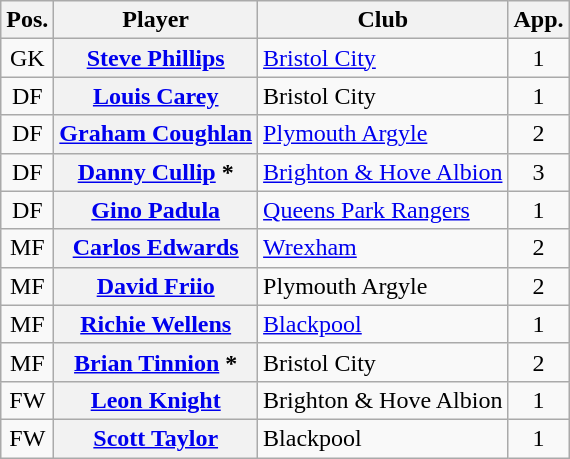<table class="wikitable plainrowheaders" style="text-align: left">
<tr>
<th scope=col>Pos.</th>
<th scope=col>Player</th>
<th scope=col>Club</th>
<th scope=col>App.</th>
</tr>
<tr>
<td style=text-align:center>GK</td>
<th scope=row><a href='#'>Steve Phillips</a></th>
<td><a href='#'>Bristol City</a></td>
<td style=text-align:center>1</td>
</tr>
<tr>
<td style=text-align:center>DF</td>
<th scope=row><a href='#'>Louis Carey</a></th>
<td>Bristol City</td>
<td style=text-align:center>1</td>
</tr>
<tr>
<td style=text-align:center>DF</td>
<th scope=row><a href='#'>Graham Coughlan</a></th>
<td><a href='#'>Plymouth Argyle</a></td>
<td style=text-align:center>2</td>
</tr>
<tr>
<td style=text-align:center>DF</td>
<th scope=row><a href='#'>Danny Cullip</a> *</th>
<td><a href='#'>Brighton & Hove Albion</a></td>
<td style=text-align:center>3</td>
</tr>
<tr>
<td style=text-align:center>DF</td>
<th scope=row><a href='#'>Gino Padula</a></th>
<td><a href='#'>Queens Park Rangers</a></td>
<td style=text-align:center>1</td>
</tr>
<tr>
<td style=text-align:center>MF</td>
<th scope=row><a href='#'>Carlos Edwards</a></th>
<td><a href='#'>Wrexham</a></td>
<td style=text-align:center>2</td>
</tr>
<tr>
<td style=text-align:center>MF</td>
<th scope=row><a href='#'>David Friio</a></th>
<td>Plymouth Argyle</td>
<td style=text-align:center>2</td>
</tr>
<tr>
<td style=text-align:center>MF</td>
<th scope=row><a href='#'>Richie Wellens</a></th>
<td><a href='#'>Blackpool</a></td>
<td style=text-align:center>1</td>
</tr>
<tr>
<td style=text-align:center>MF</td>
<th scope=row><a href='#'>Brian Tinnion</a> *</th>
<td>Bristol City</td>
<td style=text-align:center>2</td>
</tr>
<tr>
<td style=text-align:center>FW</td>
<th scope=row><a href='#'>Leon Knight</a></th>
<td>Brighton & Hove Albion</td>
<td style=text-align:center>1</td>
</tr>
<tr>
<td style=text-align:center>FW</td>
<th scope=row><a href='#'>Scott Taylor</a></th>
<td>Blackpool</td>
<td style=text-align:center>1</td>
</tr>
</table>
